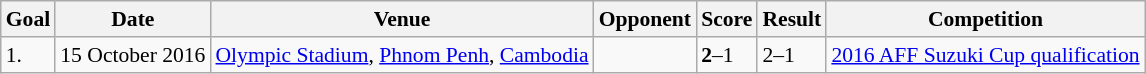<table class="wikitable" style="font-size:90%;">
<tr>
<th>Goal</th>
<th>Date</th>
<th>Venue</th>
<th>Opponent</th>
<th>Score</th>
<th>Result</th>
<th>Competition</th>
</tr>
<tr>
<td>1.</td>
<td>15 October 2016</td>
<td><a href='#'>Olympic Stadium</a>, <a href='#'>Phnom Penh</a>, <a href='#'>Cambodia</a></td>
<td></td>
<td><strong>2</strong>–1</td>
<td>2–1</td>
<td><a href='#'>2016 AFF Suzuki Cup qualification</a></td>
</tr>
</table>
